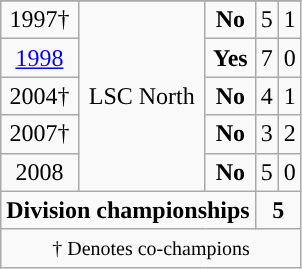<table class="wikitable" style="text-align:center">
<tr>
</tr>
<tr>
<td>1997†</td>
<td rowspan="5">LSC North</td>
<td><strong>No</strong></td>
<td>5</td>
<td>1</td>
</tr>
<tr>
<td><a href='#'>1998</a></td>
<td><strong>Yes</strong></td>
<td>7</td>
<td>0</td>
</tr>
<tr>
<td>2004†</td>
<td><strong>No</strong></td>
<td>4</td>
<td>1</td>
</tr>
<tr>
<td>2007†</td>
<td><strong>No</strong></td>
<td>3</td>
<td>2</td>
</tr>
<tr>
<td>2008</td>
<td><strong>No</strong></td>
<td>5</td>
<td>0</td>
</tr>
<tr>
<td colspan="3"><strong>Division championships</strong></td>
<td colspan="3"><strong>5</strong></td>
</tr>
<tr>
<td colspan=6><small>† Denotes co-champions</small></td>
</tr>
</table>
